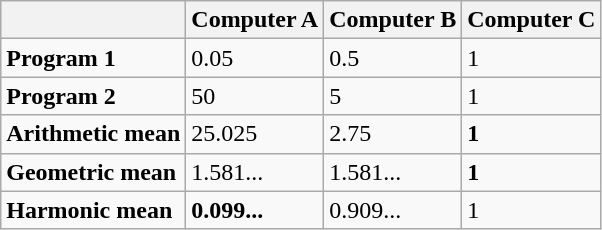<table class="wikitable">
<tr>
<th> </th>
<th>Computer A</th>
<th>Computer B</th>
<th>Computer C</th>
</tr>
<tr>
<td><strong>Program 1</strong></td>
<td>0.05</td>
<td>0.5</td>
<td>1</td>
</tr>
<tr>
<td><strong>Program 2</strong></td>
<td>50</td>
<td>5</td>
<td>1</td>
</tr>
<tr>
<td><strong>Arithmetic mean</strong></td>
<td>25.025</td>
<td>2.75</td>
<td><strong>1</strong></td>
</tr>
<tr>
<td><strong>Geometric mean</strong></td>
<td>1.581...</td>
<td>1.581...</td>
<td><strong>1</strong></td>
</tr>
<tr>
<td><strong>Harmonic mean</strong></td>
<td><strong>0.099...</strong></td>
<td>0.909...</td>
<td>1</td>
</tr>
</table>
